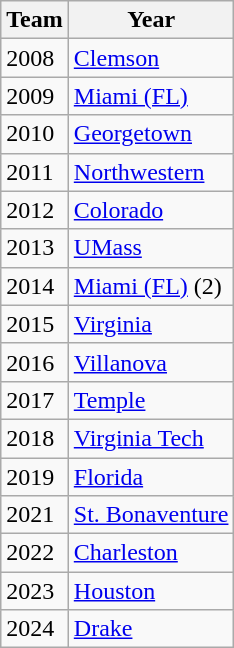<table class="wikitable">
<tr>
<th>Team</th>
<th>Year</th>
</tr>
<tr>
<td>2008</td>
<td><a href='#'>Clemson</a></td>
</tr>
<tr>
<td>2009</td>
<td><a href='#'>Miami (FL)</a></td>
</tr>
<tr>
<td>2010</td>
<td><a href='#'>Georgetown</a></td>
</tr>
<tr>
<td>2011</td>
<td><a href='#'>Northwestern</a></td>
</tr>
<tr>
<td>2012</td>
<td><a href='#'>Colorado</a></td>
</tr>
<tr>
<td>2013</td>
<td><a href='#'>UMass</a></td>
</tr>
<tr>
<td>2014</td>
<td><a href='#'>Miami (FL)</a> (2)</td>
</tr>
<tr>
<td>2015</td>
<td><a href='#'>Virginia</a></td>
</tr>
<tr>
<td>2016</td>
<td><a href='#'>Villanova</a></td>
</tr>
<tr>
<td>2017</td>
<td><a href='#'>Temple</a></td>
</tr>
<tr>
<td>2018</td>
<td><a href='#'>Virginia Tech</a></td>
</tr>
<tr>
<td>2019</td>
<td><a href='#'>Florida</a></td>
</tr>
<tr>
<td>2021</td>
<td><a href='#'>St. Bonaventure</a></td>
</tr>
<tr>
<td>2022</td>
<td><a href='#'>Charleston</a></td>
</tr>
<tr>
<td>2023</td>
<td><a href='#'>Houston</a></td>
</tr>
<tr>
<td>2024</td>
<td><a href='#'>Drake</a></td>
</tr>
</table>
